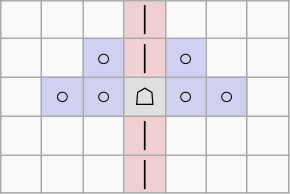<table border="1" class="wikitable">
<tr align=center>
<td width="20"> </td>
<td width="20"> </td>
<td width="20"> </td>
<td width="20" style="background:#f0d0d0;">│</td>
<td width="20"> </td>
<td width="20"> </td>
<td width="20"> </td>
</tr>
<tr align=center>
<td> </td>
<td> </td>
<td style="background:#d0d0f0;">○</td>
<td style="background:#f0d0d0;">│</td>
<td style="background:#d0d0f0;">○</td>
<td> </td>
<td> </td>
</tr>
<tr align=center>
<td> </td>
<td style="background:#d0d0f0;">○</td>
<td style="background:#d0d0f0;">○</td>
<td style="background:#e0e0e0;">☖</td>
<td style="background:#d0d0f0;">○</td>
<td style="background:#d0d0f0;">○</td>
<td> </td>
</tr>
<tr align=center>
<td> </td>
<td> </td>
<td> </td>
<td style="background:#f0d0d0;">│</td>
<td> </td>
<td> </td>
<td> </td>
</tr>
<tr align=center>
<td> </td>
<td> </td>
<td> </td>
<td style="background:#f0d0d0;">│</td>
<td> </td>
<td> </td>
<td> </td>
</tr>
</table>
